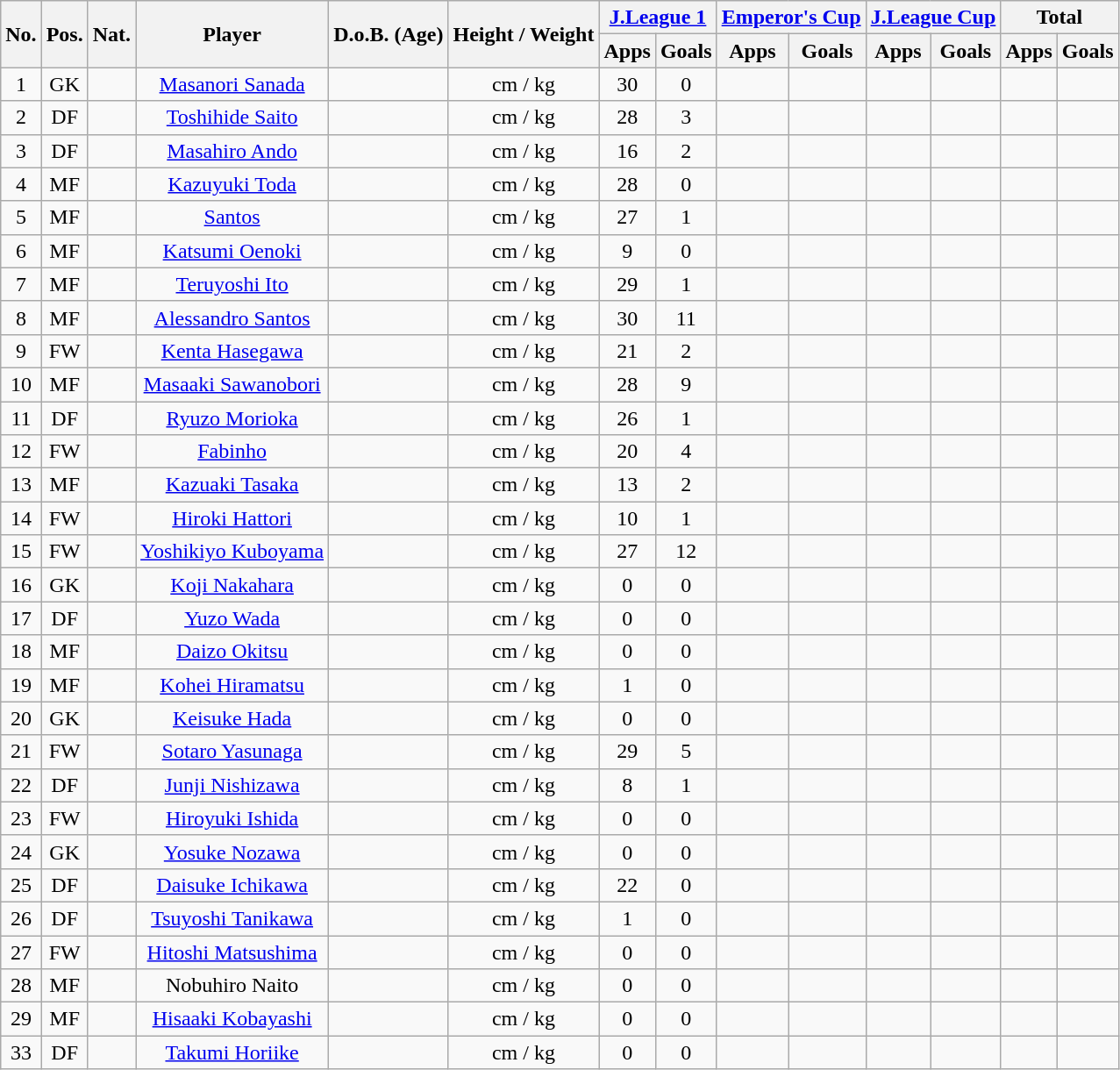<table class="wikitable" style="text-align:center;">
<tr>
<th rowspan="2">No.</th>
<th rowspan="2">Pos.</th>
<th rowspan="2">Nat.</th>
<th rowspan="2">Player</th>
<th rowspan="2">D.o.B. (Age)</th>
<th rowspan="2">Height / Weight</th>
<th colspan="2"><a href='#'>J.League 1</a></th>
<th colspan="2"><a href='#'>Emperor's Cup</a></th>
<th colspan="2"><a href='#'>J.League Cup</a></th>
<th colspan="2">Total</th>
</tr>
<tr>
<th>Apps</th>
<th>Goals</th>
<th>Apps</th>
<th>Goals</th>
<th>Apps</th>
<th>Goals</th>
<th>Apps</th>
<th>Goals</th>
</tr>
<tr>
<td>1</td>
<td>GK</td>
<td></td>
<td><a href='#'>Masanori Sanada</a></td>
<td></td>
<td>cm / kg</td>
<td>30</td>
<td>0</td>
<td></td>
<td></td>
<td></td>
<td></td>
<td></td>
<td></td>
</tr>
<tr>
<td>2</td>
<td>DF</td>
<td></td>
<td><a href='#'>Toshihide Saito</a></td>
<td></td>
<td>cm / kg</td>
<td>28</td>
<td>3</td>
<td></td>
<td></td>
<td></td>
<td></td>
<td></td>
<td></td>
</tr>
<tr>
<td>3</td>
<td>DF</td>
<td></td>
<td><a href='#'>Masahiro Ando</a></td>
<td></td>
<td>cm / kg</td>
<td>16</td>
<td>2</td>
<td></td>
<td></td>
<td></td>
<td></td>
<td></td>
<td></td>
</tr>
<tr>
<td>4</td>
<td>MF</td>
<td></td>
<td><a href='#'>Kazuyuki Toda</a></td>
<td></td>
<td>cm / kg</td>
<td>28</td>
<td>0</td>
<td></td>
<td></td>
<td></td>
<td></td>
<td></td>
<td></td>
</tr>
<tr>
<td>5</td>
<td>MF</td>
<td></td>
<td><a href='#'>Santos</a></td>
<td></td>
<td>cm / kg</td>
<td>27</td>
<td>1</td>
<td></td>
<td></td>
<td></td>
<td></td>
<td></td>
<td></td>
</tr>
<tr>
<td>6</td>
<td>MF</td>
<td></td>
<td><a href='#'>Katsumi Oenoki</a></td>
<td></td>
<td>cm / kg</td>
<td>9</td>
<td>0</td>
<td></td>
<td></td>
<td></td>
<td></td>
<td></td>
<td></td>
</tr>
<tr>
<td>7</td>
<td>MF</td>
<td></td>
<td><a href='#'>Teruyoshi Ito</a></td>
<td></td>
<td>cm / kg</td>
<td>29</td>
<td>1</td>
<td></td>
<td></td>
<td></td>
<td></td>
<td></td>
<td></td>
</tr>
<tr>
<td>8</td>
<td>MF</td>
<td></td>
<td><a href='#'>Alessandro Santos</a></td>
<td></td>
<td>cm / kg</td>
<td>30</td>
<td>11</td>
<td></td>
<td></td>
<td></td>
<td></td>
<td></td>
<td></td>
</tr>
<tr>
<td>9</td>
<td>FW</td>
<td></td>
<td><a href='#'>Kenta Hasegawa</a></td>
<td></td>
<td>cm / kg</td>
<td>21</td>
<td>2</td>
<td></td>
<td></td>
<td></td>
<td></td>
<td></td>
<td></td>
</tr>
<tr>
<td>10</td>
<td>MF</td>
<td></td>
<td><a href='#'>Masaaki Sawanobori</a></td>
<td></td>
<td>cm / kg</td>
<td>28</td>
<td>9</td>
<td></td>
<td></td>
<td></td>
<td></td>
<td></td>
<td></td>
</tr>
<tr>
<td>11</td>
<td>DF</td>
<td></td>
<td><a href='#'>Ryuzo Morioka</a></td>
<td></td>
<td>cm / kg</td>
<td>26</td>
<td>1</td>
<td></td>
<td></td>
<td></td>
<td></td>
<td></td>
<td></td>
</tr>
<tr>
<td>12</td>
<td>FW</td>
<td></td>
<td><a href='#'>Fabinho</a></td>
<td></td>
<td>cm / kg</td>
<td>20</td>
<td>4</td>
<td></td>
<td></td>
<td></td>
<td></td>
<td></td>
<td></td>
</tr>
<tr>
<td>13</td>
<td>MF</td>
<td></td>
<td><a href='#'>Kazuaki Tasaka</a></td>
<td></td>
<td>cm / kg</td>
<td>13</td>
<td>2</td>
<td></td>
<td></td>
<td></td>
<td></td>
<td></td>
<td></td>
</tr>
<tr>
<td>14</td>
<td>FW</td>
<td></td>
<td><a href='#'>Hiroki Hattori</a></td>
<td></td>
<td>cm / kg</td>
<td>10</td>
<td>1</td>
<td></td>
<td></td>
<td></td>
<td></td>
<td></td>
<td></td>
</tr>
<tr>
<td>15</td>
<td>FW</td>
<td></td>
<td><a href='#'>Yoshikiyo Kuboyama</a></td>
<td></td>
<td>cm / kg</td>
<td>27</td>
<td>12</td>
<td></td>
<td></td>
<td></td>
<td></td>
<td></td>
<td></td>
</tr>
<tr>
<td>16</td>
<td>GK</td>
<td></td>
<td><a href='#'>Koji Nakahara</a></td>
<td></td>
<td>cm / kg</td>
<td>0</td>
<td>0</td>
<td></td>
<td></td>
<td></td>
<td></td>
<td></td>
<td></td>
</tr>
<tr>
<td>17</td>
<td>DF</td>
<td></td>
<td><a href='#'>Yuzo Wada</a></td>
<td></td>
<td>cm / kg</td>
<td>0</td>
<td>0</td>
<td></td>
<td></td>
<td></td>
<td></td>
<td></td>
<td></td>
</tr>
<tr>
<td>18</td>
<td>MF</td>
<td></td>
<td><a href='#'>Daizo Okitsu</a></td>
<td></td>
<td>cm / kg</td>
<td>0</td>
<td>0</td>
<td></td>
<td></td>
<td></td>
<td></td>
<td></td>
<td></td>
</tr>
<tr>
<td>19</td>
<td>MF</td>
<td></td>
<td><a href='#'>Kohei Hiramatsu</a></td>
<td></td>
<td>cm / kg</td>
<td>1</td>
<td>0</td>
<td></td>
<td></td>
<td></td>
<td></td>
<td></td>
<td></td>
</tr>
<tr>
<td>20</td>
<td>GK</td>
<td></td>
<td><a href='#'>Keisuke Hada</a></td>
<td></td>
<td>cm / kg</td>
<td>0</td>
<td>0</td>
<td></td>
<td></td>
<td></td>
<td></td>
<td></td>
<td></td>
</tr>
<tr>
<td>21</td>
<td>FW</td>
<td></td>
<td><a href='#'>Sotaro Yasunaga</a></td>
<td></td>
<td>cm / kg</td>
<td>29</td>
<td>5</td>
<td></td>
<td></td>
<td></td>
<td></td>
<td></td>
<td></td>
</tr>
<tr>
<td>22</td>
<td>DF</td>
<td></td>
<td><a href='#'>Junji Nishizawa</a></td>
<td></td>
<td>cm / kg</td>
<td>8</td>
<td>1</td>
<td></td>
<td></td>
<td></td>
<td></td>
<td></td>
<td></td>
</tr>
<tr>
<td>23</td>
<td>FW</td>
<td></td>
<td><a href='#'>Hiroyuki Ishida</a></td>
<td></td>
<td>cm / kg</td>
<td>0</td>
<td>0</td>
<td></td>
<td></td>
<td></td>
<td></td>
<td></td>
<td></td>
</tr>
<tr>
<td>24</td>
<td>GK</td>
<td></td>
<td><a href='#'>Yosuke Nozawa</a></td>
<td></td>
<td>cm / kg</td>
<td>0</td>
<td>0</td>
<td></td>
<td></td>
<td></td>
<td></td>
<td></td>
<td></td>
</tr>
<tr>
<td>25</td>
<td>DF</td>
<td></td>
<td><a href='#'>Daisuke Ichikawa</a></td>
<td></td>
<td>cm / kg</td>
<td>22</td>
<td>0</td>
<td></td>
<td></td>
<td></td>
<td></td>
<td></td>
<td></td>
</tr>
<tr>
<td>26</td>
<td>DF</td>
<td></td>
<td><a href='#'>Tsuyoshi Tanikawa</a></td>
<td></td>
<td>cm / kg</td>
<td>1</td>
<td>0</td>
<td></td>
<td></td>
<td></td>
<td></td>
<td></td>
<td></td>
</tr>
<tr>
<td>27</td>
<td>FW</td>
<td></td>
<td><a href='#'>Hitoshi Matsushima</a></td>
<td></td>
<td>cm / kg</td>
<td>0</td>
<td>0</td>
<td></td>
<td></td>
<td></td>
<td></td>
<td></td>
<td></td>
</tr>
<tr>
<td>28</td>
<td>MF</td>
<td></td>
<td>Nobuhiro Naito</td>
<td></td>
<td>cm / kg</td>
<td>0</td>
<td>0</td>
<td></td>
<td></td>
<td></td>
<td></td>
<td></td>
<td></td>
</tr>
<tr>
<td>29</td>
<td>MF</td>
<td></td>
<td><a href='#'>Hisaaki Kobayashi</a></td>
<td></td>
<td>cm / kg</td>
<td>0</td>
<td>0</td>
<td></td>
<td></td>
<td></td>
<td></td>
<td></td>
<td></td>
</tr>
<tr>
<td>33</td>
<td>DF</td>
<td></td>
<td><a href='#'>Takumi Horiike</a></td>
<td></td>
<td>cm / kg</td>
<td>0</td>
<td>0</td>
<td></td>
<td></td>
<td></td>
<td></td>
<td></td>
<td></td>
</tr>
</table>
